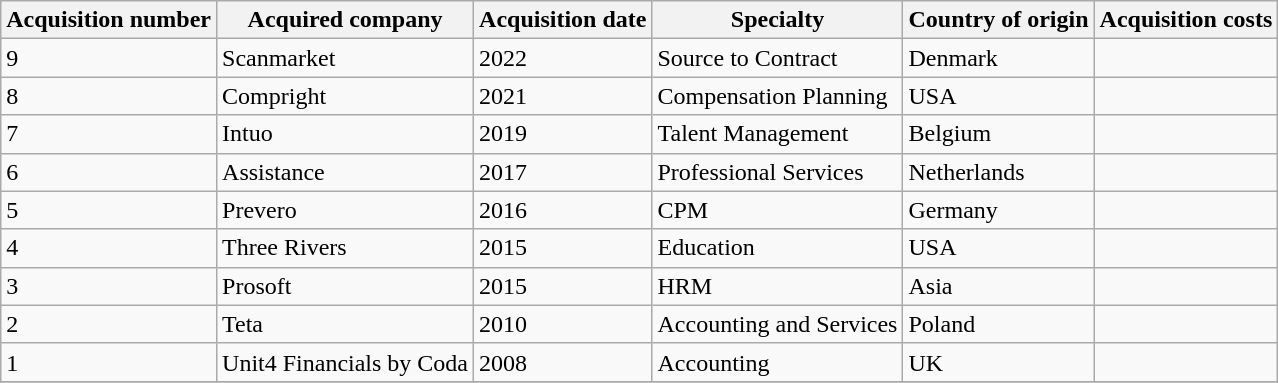<table class="wikitable sortable">
<tr>
<th scope="col">Acquisition number</th>
<th scope="col">Acquired company</th>
<th scope="col">Acquisition date</th>
<th scope="col">Specialty</th>
<th scope="col">Country of origin</th>
<th scope="col">Acquisition costs</th>
</tr>
<tr>
<td>9</td>
<td>Scanmarket</td>
<td>2022</td>
<td>Source to Contract</td>
<td>Denmark</td>
<td></td>
</tr>
<tr>
<td>8</td>
<td>Compright</td>
<td>2021</td>
<td>Compensation Planning</td>
<td>USA</td>
<td></td>
</tr>
<tr>
<td>7</td>
<td>Intuo</td>
<td>2019</td>
<td>Talent Management</td>
<td>Belgium</td>
<td></td>
</tr>
<tr>
<td>6</td>
<td>Assistance</td>
<td>2017</td>
<td>Professional Services</td>
<td>Netherlands</td>
<td></td>
</tr>
<tr>
<td>5</td>
<td>Prevero</td>
<td>2016</td>
<td>CPM</td>
<td>Germany</td>
<td></td>
</tr>
<tr>
<td>4</td>
<td>Three Rivers</td>
<td>2015</td>
<td>Education</td>
<td>USA</td>
<td></td>
</tr>
<tr>
<td>3</td>
<td>Prosoft</td>
<td>2015</td>
<td>HRM</td>
<td>Asia</td>
<td></td>
</tr>
<tr>
<td>2</td>
<td>Teta</td>
<td>2010</td>
<td>Accounting and Services</td>
<td>Poland</td>
<td></td>
</tr>
<tr>
<td>1</td>
<td>Unit4 Financials by Coda</td>
<td>2008</td>
<td>Accounting</td>
<td>UK</td>
<td></td>
</tr>
<tr>
</tr>
</table>
